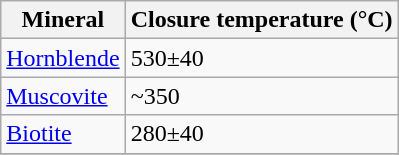<table class="wikitable" border="1">
<tr>
<th>Mineral</th>
<th>Closure temperature (°C)</th>
</tr>
<tr>
<td><a href='#'>Hornblende</a></td>
<td>530±40</td>
</tr>
<tr>
<td><a href='#'>Muscovite</a></td>
<td>~350</td>
</tr>
<tr>
<td><a href='#'>Biotite</a></td>
<td>280±40</td>
</tr>
<tr>
</tr>
</table>
